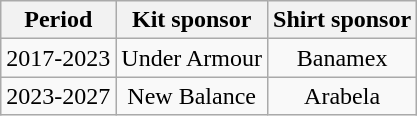<table class="wikitable" style="text-align: center">
<tr>
<th>Period</th>
<th>Kit sponsor</th>
<th>Shirt sponsor</th>
</tr>
<tr>
<td>2017-2023</td>
<td> Under Armour</td>
<td> Banamex</td>
</tr>
<tr>
<td>2023-2027</td>
<td> New Balance</td>
<td> Arabela</td>
</tr>
</table>
